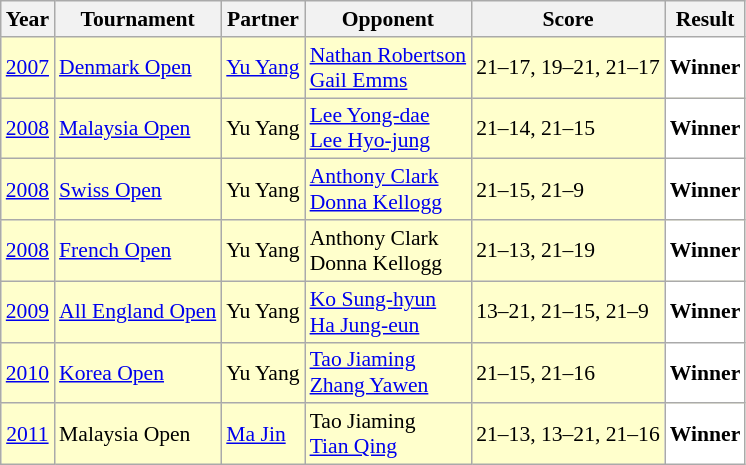<table class="sortable wikitable" style="font-size: 90%;">
<tr>
<th>Year</th>
<th>Tournament</th>
<th>Partner</th>
<th>Opponent</th>
<th>Score</th>
<th>Result</th>
</tr>
<tr style="background:#FFFFCC">
<td align="center"><a href='#'>2007</a></td>
<td align="left"><a href='#'>Denmark Open</a></td>
<td align="left"> <a href='#'>Yu Yang</a></td>
<td align="left"> <a href='#'>Nathan Robertson</a> <br>  <a href='#'>Gail Emms</a></td>
<td align="left">21–17, 19–21, 21–17</td>
<td style="text-align:left; background:white"> <strong>Winner</strong></td>
</tr>
<tr style="background:#FFFFCC">
<td align="center"><a href='#'>2008</a></td>
<td align="left"><a href='#'>Malaysia Open</a></td>
<td align="left"> Yu Yang</td>
<td align="left"> <a href='#'>Lee Yong-dae</a> <br>  <a href='#'>Lee Hyo-jung</a></td>
<td align="left">21–14, 21–15</td>
<td style="text-align:left; background:white"> <strong>Winner</strong></td>
</tr>
<tr style="background:#FFFFCC">
<td align="center"><a href='#'>2008</a></td>
<td align="left"><a href='#'>Swiss Open</a></td>
<td align="left"> Yu Yang</td>
<td align="left"> <a href='#'>Anthony Clark</a> <br>  <a href='#'>Donna Kellogg</a></td>
<td align="left">21–15, 21–9</td>
<td style="text-align:left; background:white"> <strong>Winner</strong></td>
</tr>
<tr style="background:#FFFFCC">
<td align="center"><a href='#'>2008</a></td>
<td align="left"><a href='#'>French Open</a></td>
<td align="left"> Yu Yang</td>
<td align="left"> Anthony Clark <br>  Donna Kellogg</td>
<td align="left">21–13, 21–19</td>
<td style="text-align:left; background:white"> <strong>Winner</strong></td>
</tr>
<tr style="background:#FFFFCC">
<td align="center"><a href='#'>2009</a></td>
<td align="left"><a href='#'>All England Open</a></td>
<td align="left"> Yu Yang</td>
<td align="left"> <a href='#'>Ko Sung-hyun</a> <br>  <a href='#'>Ha Jung-eun</a></td>
<td align="left">13–21, 21–15, 21–9</td>
<td style="text-align:left; background:white"> <strong>Winner</strong></td>
</tr>
<tr style="background:#FFFFCC">
<td align="center"><a href='#'>2010</a></td>
<td align="left"><a href='#'>Korea Open</a></td>
<td align="left"> Yu Yang</td>
<td align="left"> <a href='#'>Tao Jiaming</a> <br>  <a href='#'>Zhang Yawen</a></td>
<td align="left">21–15, 21–16</td>
<td style="text-align:left; background:white"> <strong>Winner</strong></td>
</tr>
<tr style="background:#FFFFCC">
<td align="center"><a href='#'>2011</a></td>
<td align="left">Malaysia Open</td>
<td align="left"> <a href='#'>Ma Jin</a></td>
<td align="left"> Tao Jiaming <br>  <a href='#'>Tian Qing</a></td>
<td align="left">21–13, 13–21, 21–16</td>
<td style="text-align:left; background:white"> <strong>Winner</strong></td>
</tr>
</table>
